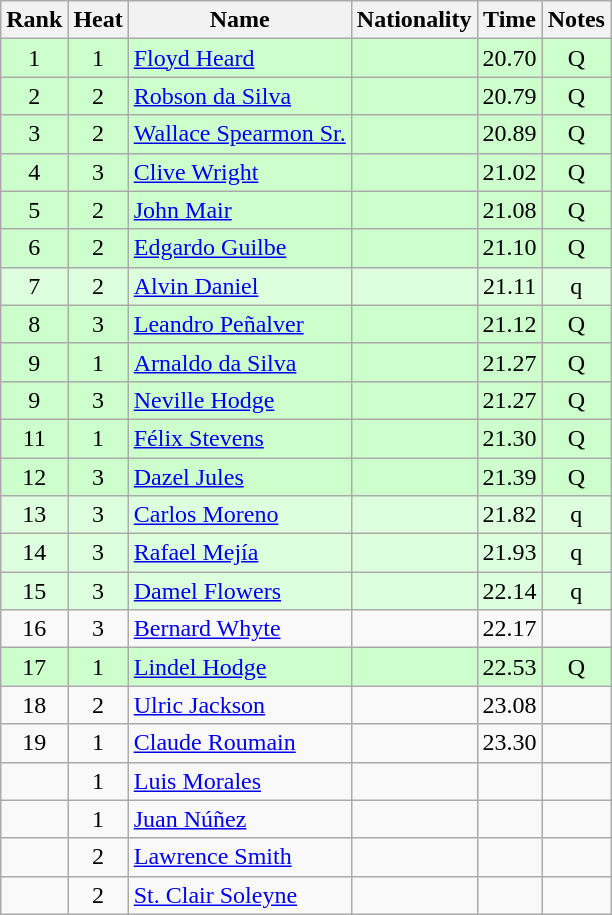<table class="wikitable sortable" style="text-align:center">
<tr>
<th>Rank</th>
<th>Heat</th>
<th>Name</th>
<th>Nationality</th>
<th>Time</th>
<th>Notes</th>
</tr>
<tr bgcolor=ccffcc>
<td>1</td>
<td>1</td>
<td align=left><a href='#'>Floyd Heard</a></td>
<td align=left></td>
<td>20.70</td>
<td>Q</td>
</tr>
<tr bgcolor=ccffcc>
<td>2</td>
<td>2</td>
<td align=left><a href='#'>Robson da Silva</a></td>
<td align=left></td>
<td>20.79</td>
<td>Q</td>
</tr>
<tr bgcolor=ccffcc>
<td>3</td>
<td>2</td>
<td align=left><a href='#'>Wallace Spearmon Sr.</a></td>
<td align=left></td>
<td>20.89</td>
<td>Q</td>
</tr>
<tr bgcolor=ccffcc>
<td>4</td>
<td>3</td>
<td align=left><a href='#'>Clive Wright</a></td>
<td align=left></td>
<td>21.02</td>
<td>Q</td>
</tr>
<tr bgcolor=ccffcc>
<td>5</td>
<td>2</td>
<td align=left><a href='#'>John Mair</a></td>
<td align=left></td>
<td>21.08</td>
<td>Q</td>
</tr>
<tr bgcolor=ccffcc>
<td>6</td>
<td>2</td>
<td align=left><a href='#'>Edgardo Guilbe</a></td>
<td align=left></td>
<td>21.10</td>
<td>Q</td>
</tr>
<tr bgcolor=ddffdd>
<td>7</td>
<td>2</td>
<td align=left><a href='#'>Alvin Daniel</a></td>
<td align=left></td>
<td>21.11</td>
<td>q</td>
</tr>
<tr bgcolor=ccffcc>
<td>8</td>
<td>3</td>
<td align=left><a href='#'>Leandro Peñalver</a></td>
<td align=left></td>
<td>21.12</td>
<td>Q</td>
</tr>
<tr bgcolor=ccffcc>
<td>9</td>
<td>1</td>
<td align=left><a href='#'>Arnaldo da Silva</a></td>
<td align=left></td>
<td>21.27</td>
<td>Q</td>
</tr>
<tr bgcolor=ccffcc>
<td>9</td>
<td>3</td>
<td align=left><a href='#'>Neville Hodge</a></td>
<td align=left></td>
<td>21.27</td>
<td>Q</td>
</tr>
<tr bgcolor=ccffcc>
<td>11</td>
<td>1</td>
<td align=left><a href='#'>Félix Stevens</a></td>
<td align=left></td>
<td>21.30</td>
<td>Q</td>
</tr>
<tr bgcolor=ccffcc>
<td>12</td>
<td>3</td>
<td align=left><a href='#'>Dazel Jules</a></td>
<td align=left></td>
<td>21.39</td>
<td>Q</td>
</tr>
<tr bgcolor=ddffdd>
<td>13</td>
<td>3</td>
<td align=left><a href='#'>Carlos Moreno</a></td>
<td align=left></td>
<td>21.82</td>
<td>q</td>
</tr>
<tr bgcolor=ddffdd>
<td>14</td>
<td>3</td>
<td align=left><a href='#'>Rafael Mejía</a></td>
<td align=left></td>
<td>21.93</td>
<td>q</td>
</tr>
<tr bgcolor=ddffdd>
<td>15</td>
<td>3</td>
<td align=left><a href='#'>Damel Flowers</a></td>
<td align=left></td>
<td>22.14</td>
<td>q</td>
</tr>
<tr>
<td>16</td>
<td>3</td>
<td align=left><a href='#'>Bernard Whyte</a></td>
<td align=left></td>
<td>22.17</td>
<td></td>
</tr>
<tr bgcolor=ccffcc>
<td>17</td>
<td>1</td>
<td align=left><a href='#'>Lindel Hodge</a></td>
<td align=left></td>
<td>22.53</td>
<td>Q</td>
</tr>
<tr>
<td>18</td>
<td>2</td>
<td align=left><a href='#'>Ulric Jackson</a></td>
<td align=left></td>
<td>23.08</td>
<td></td>
</tr>
<tr>
<td>19</td>
<td>1</td>
<td align=left><a href='#'>Claude Roumain</a></td>
<td align=left></td>
<td>23.30</td>
<td></td>
</tr>
<tr>
<td></td>
<td>1</td>
<td align=left><a href='#'>Luis Morales</a></td>
<td align=left></td>
<td></td>
<td></td>
</tr>
<tr>
<td></td>
<td>1</td>
<td align=left><a href='#'>Juan Núñez</a></td>
<td align=left></td>
<td></td>
<td></td>
</tr>
<tr>
<td></td>
<td>2</td>
<td align=left><a href='#'>Lawrence Smith</a></td>
<td align=left></td>
<td></td>
<td></td>
</tr>
<tr>
<td></td>
<td>2</td>
<td align=left><a href='#'>St. Clair Soleyne</a></td>
<td align=left></td>
<td></td>
<td></td>
</tr>
</table>
